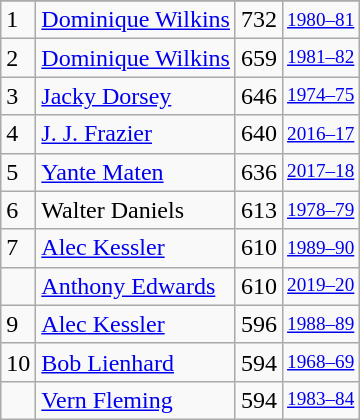<table class="wikitable">
<tr>
</tr>
<tr>
<td>1</td>
<td><a href='#'>Dominique Wilkins</a></td>
<td>732</td>
<td style="font-size:80%;"><a href='#'>1980–81</a></td>
</tr>
<tr>
<td>2</td>
<td><a href='#'>Dominique Wilkins</a></td>
<td>659</td>
<td style="font-size:80%;"><a href='#'>1981–82</a></td>
</tr>
<tr>
<td>3</td>
<td><a href='#'>Jacky Dorsey</a></td>
<td>646</td>
<td style="font-size:80%;"><a href='#'>1974–75</a></td>
</tr>
<tr>
<td>4</td>
<td><a href='#'>J. J. Frazier</a></td>
<td>640</td>
<td style="font-size:80%;"><a href='#'>2016–17</a></td>
</tr>
<tr>
<td>5</td>
<td><a href='#'>Yante Maten</a></td>
<td>636</td>
<td style="font-size:80%;"><a href='#'>2017–18</a></td>
</tr>
<tr>
<td>6</td>
<td>Walter Daniels</td>
<td>613</td>
<td style="font-size:80%;"><a href='#'>1978–79</a></td>
</tr>
<tr>
<td>7</td>
<td><a href='#'>Alec Kessler</a></td>
<td>610</td>
<td style="font-size:80%;"><a href='#'>1989–90</a></td>
</tr>
<tr>
<td></td>
<td><a href='#'>Anthony Edwards</a></td>
<td>610</td>
<td style="font-size:80%;"><a href='#'>2019–20</a></td>
</tr>
<tr>
<td>9</td>
<td><a href='#'>Alec Kessler</a></td>
<td>596</td>
<td style="font-size:80%;"><a href='#'>1988–89</a></td>
</tr>
<tr>
<td>10</td>
<td><a href='#'>Bob Lienhard</a></td>
<td>594</td>
<td style="font-size:80%;"><a href='#'>1968–69</a></td>
</tr>
<tr>
<td></td>
<td><a href='#'>Vern Fleming</a></td>
<td>594</td>
<td style="font-size:80%;"><a href='#'>1983–84</a></td>
</tr>
</table>
